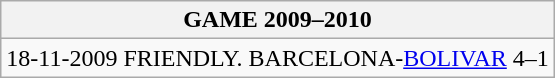<table class="wikitable collapsed">
<tr>
<th>GAME 2009–2010 </th>
</tr>
<tr>
<td>18-11-2009 FRIENDLY. BARCELONA-<a href='#'>BOLIVAR</a> 4–1</td>
</tr>
</table>
